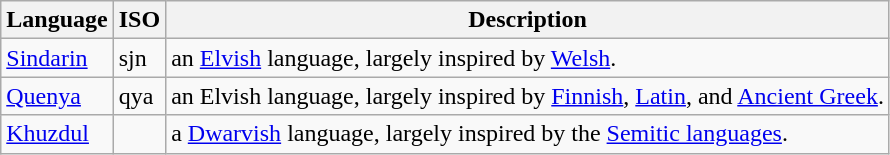<table class="wikitable">
<tr>
<th>Language</th>
<th>ISO</th>
<th>Description</th>
</tr>
<tr>
<td><a href='#'>Sindarin</a></td>
<td>sjn</td>
<td>an <a href='#'>Elvish</a> language, largely inspired by <a href='#'>Welsh</a>.</td>
</tr>
<tr>
<td><a href='#'>Quenya</a></td>
<td>qya</td>
<td>an Elvish language, largely inspired by <a href='#'>Finnish</a>, <a href='#'>Latin</a>, and <a href='#'>Ancient Greek</a>.</td>
</tr>
<tr>
<td><a href='#'>Khuzdul</a></td>
<td></td>
<td>a <a href='#'>Dwarvish</a> language, largely inspired by the <a href='#'>Semitic languages</a>.</td>
</tr>
</table>
